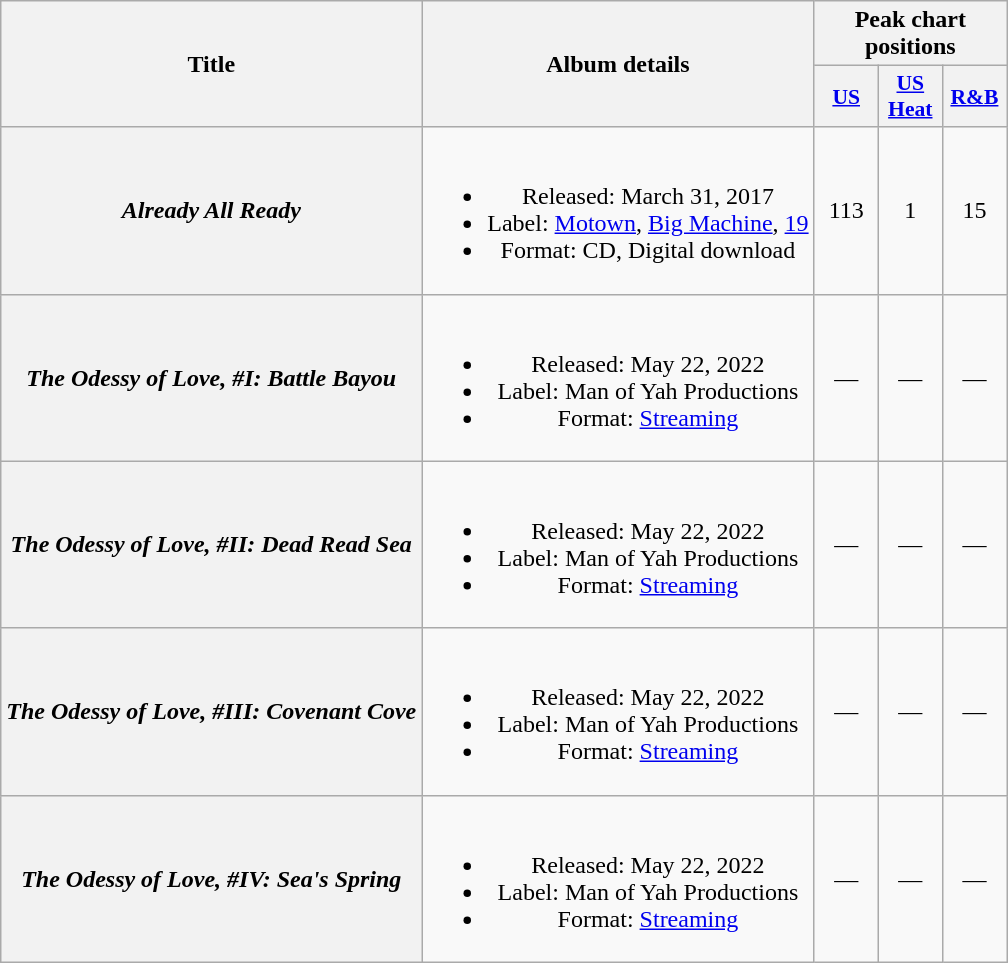<table class="wikitable plainrowheaders" style="text-align:center;">
<tr>
<th scope="col" rowspan="2">Title</th>
<th scope="col" rowspan="2">Album details</th>
<th scope="col" colspan="3">Peak chart positions</th>
</tr>
<tr>
<th scope="col" style="width:2.5em;font-size:90%;"><a href='#'>US</a></th>
<th scope="col" style="width:2.5em;font-size:90%;"><a href='#'>US Heat</a></th>
<th scope="col" style="width:2.5em;font-size:90%;"><a href='#'>R&B</a></th>
</tr>
<tr>
<th scope="row"><em>Already All Ready</em></th>
<td><br><ul><li>Released: March 31, 2017</li><li>Label: <a href='#'>Motown</a>, <a href='#'>Big Machine</a>, <a href='#'>19</a></li><li>Format: CD, Digital download</li></ul></td>
<td>113</td>
<td>1</td>
<td>15</td>
</tr>
<tr>
<th scope="row"><em>The Odessy of Love, #I: Battle Bayou</em></th>
<td><br><ul><li>Released: May 22, 2022</li><li>Label: Man of Yah Productions</li><li>Format: <a href='#'>Streaming</a></li></ul></td>
<td>—</td>
<td>—</td>
<td>—</td>
</tr>
<tr>
<th scope="row"><em>The Odessy of Love, #II: Dead Read Sea</em></th>
<td><br><ul><li>Released: May 22, 2022</li><li>Label: Man of Yah Productions</li><li>Format: <a href='#'>Streaming</a></li></ul></td>
<td>—</td>
<td>—</td>
<td>—</td>
</tr>
<tr>
<th scope="row"><em>The Odessy of Love, #III: Covenant Cove</em></th>
<td><br><ul><li>Released: May 22, 2022</li><li>Label: Man of Yah Productions</li><li>Format: <a href='#'>Streaming</a></li></ul></td>
<td>—</td>
<td>—</td>
<td>—</td>
</tr>
<tr>
<th scope="row"><em>The Odessy of Love, #IV: Sea's Spring</em></th>
<td><br><ul><li>Released: May 22, 2022</li><li>Label: Man of Yah Productions</li><li>Format: <a href='#'>Streaming</a></li></ul></td>
<td>—</td>
<td>—</td>
<td>—</td>
</tr>
</table>
